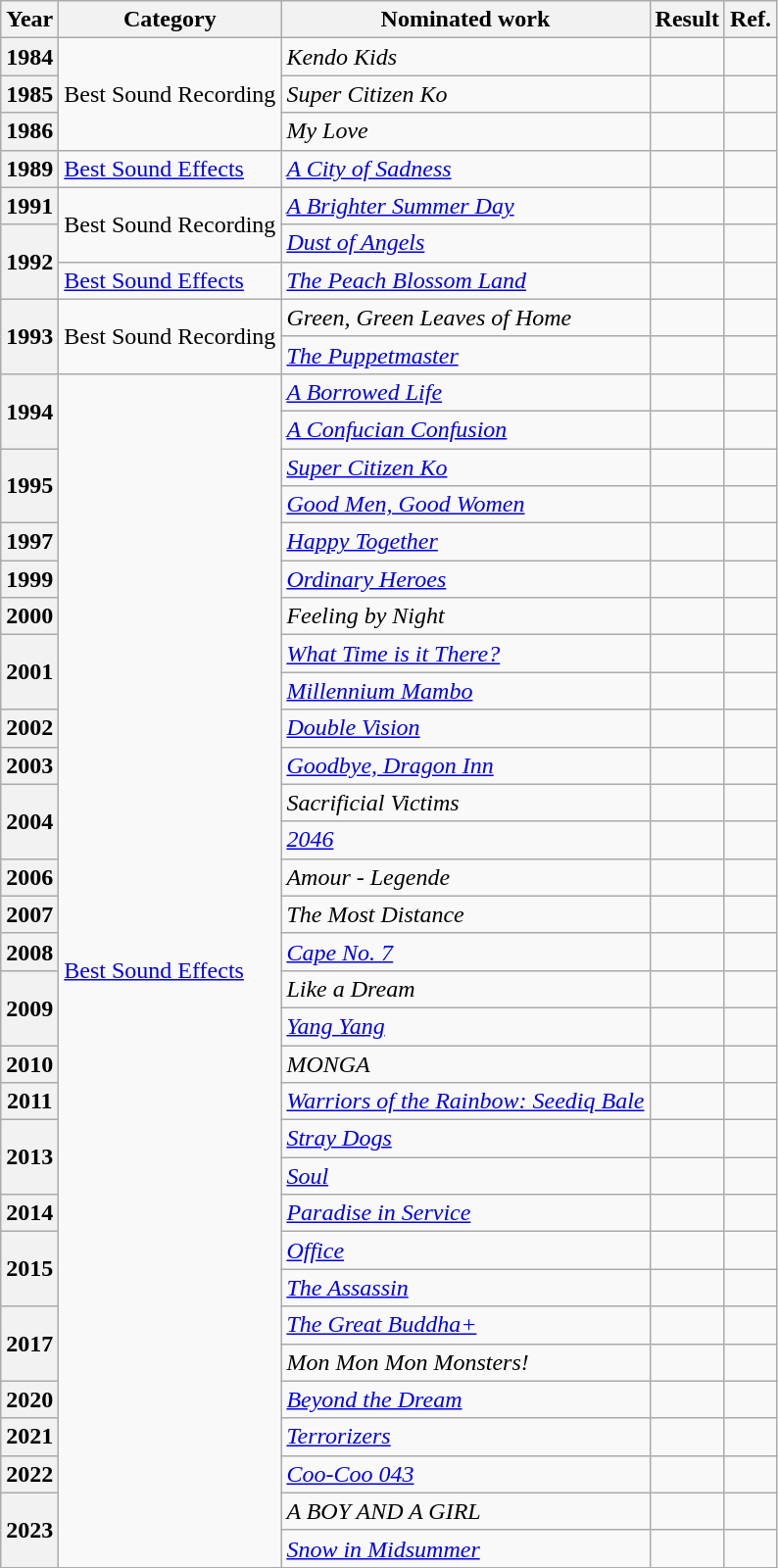<table class="wikitable">
<tr>
<th scope="col">Year</th>
<th scope="col">Category</th>
<th scope="col">Nominated work</th>
<th scope="col">Result</th>
<th scope="col">Ref.</th>
</tr>
<tr>
<th scope="row">1984</th>
<td rowspan="3">Best Sound Recording</td>
<td><em>Kendo Kids</em></td>
<td></td>
<td align="center"></td>
</tr>
<tr>
<th scope="row">1985</th>
<td><em>Super Citizen Ko</em></td>
<td></td>
<td align="center"></td>
</tr>
<tr>
<th scope="row">1986</th>
<td><em>My Love</em></td>
<td></td>
<td align="center"></td>
</tr>
<tr>
<th scope="row">1989</th>
<td><a href='#'>Best Sound Effects</a></td>
<td><em><a href='#'>A City of Sadness</a></em></td>
<td></td>
<td align="center"></td>
</tr>
<tr>
<th scope="row">1991</th>
<td rowspan="2">Best Sound Recording</td>
<td><em><a href='#'>A Brighter Summer Day</a></em></td>
<td></td>
<td align="center"></td>
</tr>
<tr>
<th scope="row" rowspan="2">1992</th>
<td><em><a href='#'>Dust of Angels</a></em></td>
<td></td>
<td align="center"></td>
</tr>
<tr>
<td><a href='#'>Best Sound Effects</a></td>
<td><em><a href='#'>The Peach Blossom Land</a></em></td>
<td></td>
<td align="center"></td>
</tr>
<tr>
<th scope="row" rowspan="2">1993</th>
<td rowspan="2">Best Sound Recording</td>
<td><em>Green, Green Leaves of Home</em></td>
<td></td>
<td align="center"></td>
</tr>
<tr>
<td><em><a href='#'>The Puppetmaster</a></em></td>
<td></td>
<td align="center"></td>
</tr>
<tr>
<th scope="row" rowspan="2">1994</th>
<td rowspan="33"><a href='#'>Best Sound Effects</a></td>
<td><em><a href='#'>A Borrowed Life</a></em></td>
<td></td>
<td align="center"></td>
</tr>
<tr>
<td><em><a href='#'>A Confucian Confusion</a></em></td>
<td></td>
<td align="center"></td>
</tr>
<tr>
<th scope="row" rowspan="2">1995</th>
<td><em><a href='#'>Super Citizen Ko</a></em></td>
<td></td>
<td align="center"></td>
</tr>
<tr>
<td><em><a href='#'>Good Men, Good Women</a></em></td>
<td></td>
<td align="center"></td>
</tr>
<tr>
<th scope="row">1997</th>
<td><em><a href='#'>Happy Together</a></em></td>
<td></td>
<td align="center"></td>
</tr>
<tr>
<th scope="row">1999</th>
<td><em><a href='#'>Ordinary Heroes</a></em></td>
<td></td>
<td align="center"></td>
</tr>
<tr>
<th scope="row">2000</th>
<td><em>Feeling by Night</em></td>
<td></td>
<td align="center"></td>
</tr>
<tr>
<th scope="row" rowspan="2">2001</th>
<td><em><a href='#'>What Time is it There?</a></em></td>
<td></td>
<td align="center"></td>
</tr>
<tr>
<td><em><a href='#'>Millennium Mambo</a></em></td>
<td></td>
<td align="center"></td>
</tr>
<tr>
<th scope="row">2002</th>
<td><em><a href='#'>Double Vision</a></em></td>
<td></td>
<td align="center"></td>
</tr>
<tr>
<th scope="row">2003</th>
<td><em><a href='#'>Goodbye, Dragon Inn</a></em></td>
<td></td>
<td align="center"></td>
</tr>
<tr>
<th scope="row" rowspan="2">2004</th>
<td><em>Sacrificial Victims</em></td>
<td></td>
<td align="center"></td>
</tr>
<tr>
<td><em><a href='#'>2046</a></em></td>
<td></td>
<td align="center"></td>
</tr>
<tr>
<th scope="row">2006</th>
<td><em>Amour - Legende</em></td>
<td></td>
<td align="center"></td>
</tr>
<tr>
<th scope="row">2007</th>
<td><em>The Most Distance</em></td>
<td></td>
<td align="center"></td>
</tr>
<tr>
<th scope="row">2008</th>
<td><em><a href='#'>Cape No. 7</a></em></td>
<td></td>
<td align="center"></td>
</tr>
<tr>
<th scope="row" rowspan="2">2009</th>
<td><em>Like a Dream</em></td>
<td></td>
<td align="center"></td>
</tr>
<tr>
<td><em><a href='#'>Yang Yang</a></em></td>
<td></td>
<td align="center"></td>
</tr>
<tr>
<th scope="row">2010</th>
<td><em>MONGA</em></td>
<td></td>
<td align="center"></td>
</tr>
<tr>
<th scope="row">2011</th>
<td><em><a href='#'>Warriors of the Rainbow: Seediq Bale</a></em></td>
<td></td>
<td align="center"></td>
</tr>
<tr>
<th scope="row" rowspan="2">2013</th>
<td><em><a href='#'>Stray Dogs</a></em></td>
<td></td>
<td align="center"></td>
</tr>
<tr>
<td><em><a href='#'>Soul</a></em></td>
<td></td>
<td align="center"></td>
</tr>
<tr>
<th scope="row">2014</th>
<td><em><a href='#'>Paradise in Service</a></em></td>
<td></td>
<td align="center"></td>
</tr>
<tr>
<th scope="row" rowspan="2">2015</th>
<td><em><a href='#'>Office</a></em></td>
<td></td>
<td align="center"></td>
</tr>
<tr>
<td><em><a href='#'>The Assassin</a></em></td>
<td></td>
<td align="center"></td>
</tr>
<tr>
<th scope="row" rowspan="2">2017</th>
<td><em><a href='#'>The Great Buddha+</a></em></td>
<td></td>
<td align="center"></td>
</tr>
<tr>
<td><em>Mon Mon Mon Monsters!</em></td>
<td></td>
<td align="center"></td>
</tr>
<tr>
<th scope="row">2020</th>
<td><em><a href='#'>Beyond the Dream</a></em></td>
<td></td>
<td align="center"></td>
</tr>
<tr>
<th scope="row">2021</th>
<td><em><a href='#'>Terrorizers</a></em></td>
<td></td>
<td align="center"></td>
</tr>
<tr>
<th scope="row">2022</th>
<td><em><a href='#'>Coo-Coo 043</a></em></td>
<td></td>
<td align="center"></td>
</tr>
<tr>
<th scope="row" rowspan="2">2023</th>
<td><em>A BOY AND A GIRL</em></td>
<td></td>
<td align="center"></td>
</tr>
<tr>
<td><em><a href='#'>Snow in Midsummer</a></em></td>
<td></td>
<td align="center"></td>
</tr>
</table>
